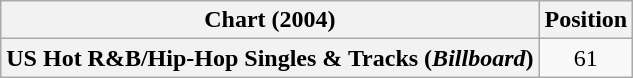<table class="wikitable plainrowheaders" style="text-align:center;">
<tr>
<th scope="col">Chart (2004)</th>
<th scope="col">Position</th>
</tr>
<tr>
<th scope="row">US Hot R&B/Hip-Hop Singles & Tracks (<em>Billboard</em>)</th>
<td>61</td>
</tr>
</table>
